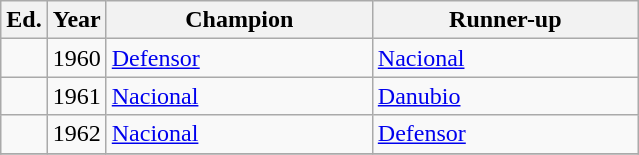<table class="wikitable sortable" style="text-align:left">
<tr>
<th width=px>Ed.</th>
<th width=>Year</th>
<th width=170px>Champion</th>
<th width=170px>Runner-up</th>
</tr>
<tr>
<td></td>
<td>1960</td>
<td><a href='#'>Defensor</a></td>
<td><a href='#'>Nacional</a></td>
</tr>
<tr>
<td></td>
<td>1961</td>
<td><a href='#'>Nacional</a></td>
<td><a href='#'>Danubio</a></td>
</tr>
<tr>
<td></td>
<td>1962</td>
<td><a href='#'>Nacional</a></td>
<td><a href='#'>Defensor</a></td>
</tr>
<tr>
</tr>
</table>
